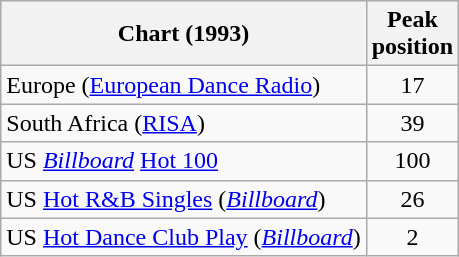<table class="wikitable sortable">
<tr>
<th>Chart (1993)</th>
<th>Peak<br>position</th>
</tr>
<tr>
<td>Europe (<a href='#'>European Dance Radio</a>)</td>
<td align="center">17</td>
</tr>
<tr>
<td>South Africa (<a href='#'>RISA</a>)</td>
<td align="center">39</td>
</tr>
<tr>
<td>US <em><a href='#'>Billboard</a></em> <a href='#'>Hot 100</a></td>
<td align="center">100</td>
</tr>
<tr>
<td>US <a href='#'>Hot R&B Singles</a> (<em><a href='#'>Billboard</a></em>)</td>
<td align="center">26</td>
</tr>
<tr>
<td>US <a href='#'>Hot Dance Club Play</a> (<em><a href='#'>Billboard</a></em>)</td>
<td align="center">2</td>
</tr>
</table>
